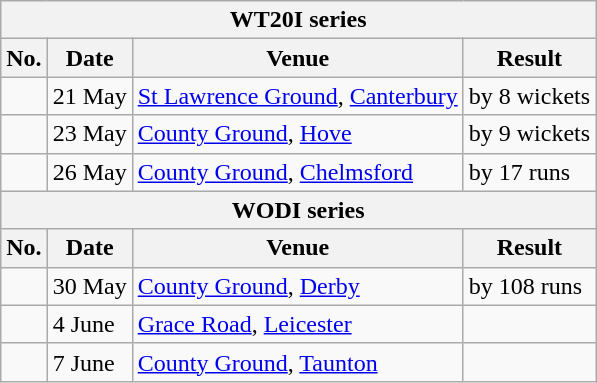<table class="wikitable">
<tr>
<th colspan="4">WT20I series</th>
</tr>
<tr>
<th>No.</th>
<th>Date</th>
<th>Venue</th>
<th>Result</th>
</tr>
<tr>
<td></td>
<td>21 May</td>
<td><a href='#'>St Lawrence Ground</a>, <a href='#'>Canterbury</a></td>
<td> by 8 wickets</td>
</tr>
<tr>
<td></td>
<td>23 May</td>
<td><a href='#'>County Ground</a>, <a href='#'>Hove</a></td>
<td> by 9 wickets</td>
</tr>
<tr>
<td></td>
<td>26 May</td>
<td><a href='#'>County Ground</a>, <a href='#'>Chelmsford</a></td>
<td> by 17 runs</td>
</tr>
<tr>
<th colspan="4">WODI series</th>
</tr>
<tr>
<th>No.</th>
<th>Date</th>
<th>Venue</th>
<th>Result</th>
</tr>
<tr>
<td></td>
<td>30 May</td>
<td><a href='#'>County Ground</a>, <a href='#'>Derby</a></td>
<td> by 108 runs</td>
</tr>
<tr>
<td></td>
<td>4 June</td>
<td><a href='#'>Grace Road</a>, <a href='#'>Leicester</a></td>
<td></td>
</tr>
<tr>
<td></td>
<td>7 June</td>
<td><a href='#'>County Ground</a>, <a href='#'>Taunton</a></td>
<td></td>
</tr>
</table>
